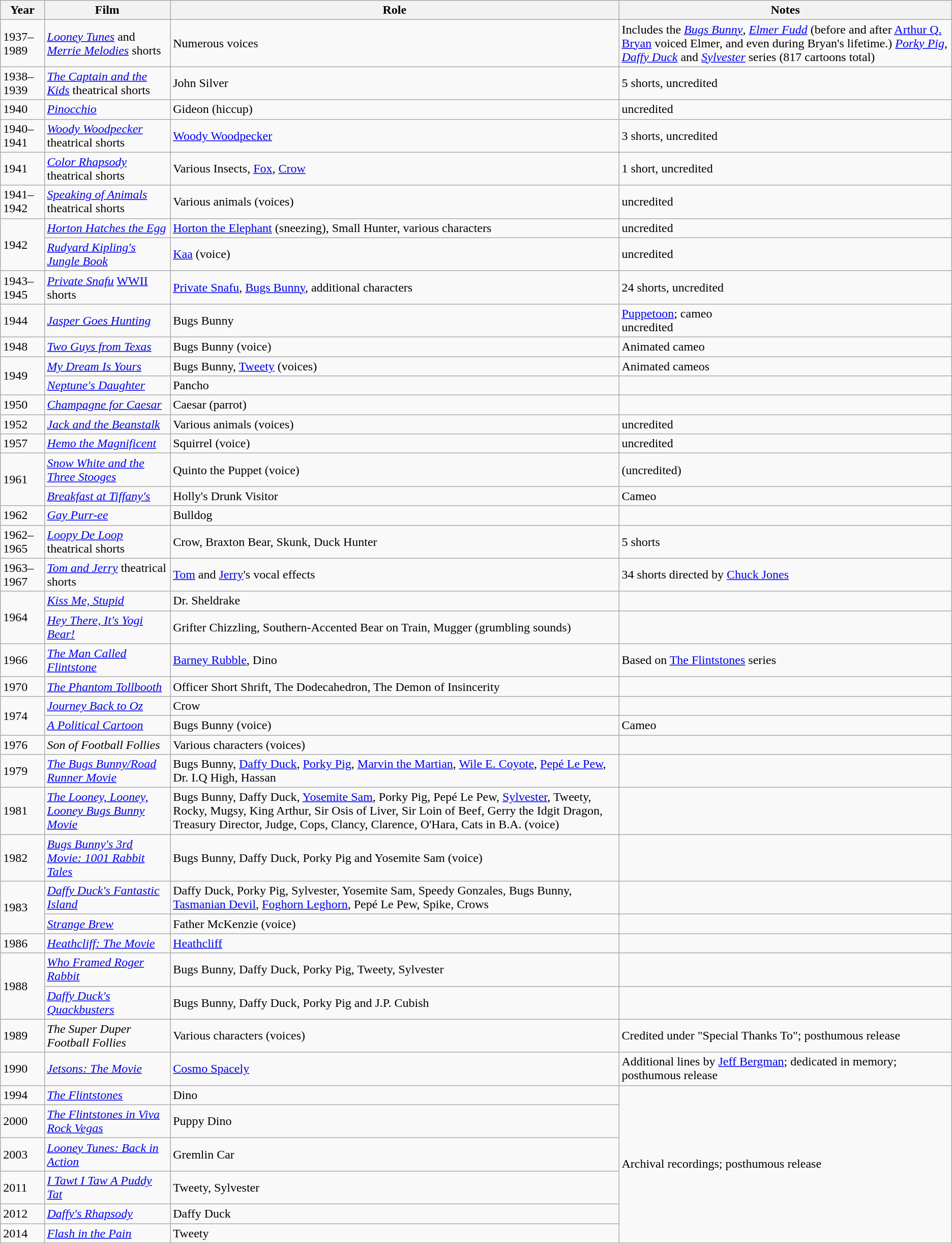<table class="wikitable">
<tr>
<th>Year</th>
<th>Film</th>
<th>Role</th>
<th>Notes</th>
</tr>
<tr>
<td>1937–1989</td>
<td><em><a href='#'>Looney Tunes</a></em> and <em><a href='#'>Merrie Melodies</a></em> shorts</td>
<td>Numerous voices</td>
<td>Includes the <em><a href='#'>Bugs Bunny</a></em>, <em><a href='#'>Elmer Fudd</a></em> (before and after <a href='#'>Arthur Q. Bryan</a> voiced Elmer, and even during Bryan's lifetime.) <em><a href='#'>Porky Pig</a></em>, <em><a href='#'>Daffy Duck</a></em> and <em><a href='#'>Sylvester</a></em> series (817 cartoons total)</td>
</tr>
<tr>
<td>1938–1939</td>
<td><a href='#'><em>The Captain and the Kids</em></a> theatrical shorts</td>
<td>John Silver</td>
<td>5 shorts, uncredited</td>
</tr>
<tr>
<td>1940</td>
<td><em><a href='#'>Pinocchio</a></em></td>
<td>Gideon (hiccup)</td>
<td>uncredited</td>
</tr>
<tr>
<td>1940–1941</td>
<td><em><a href='#'>Woody Woodpecker</a></em> theatrical shorts</td>
<td><a href='#'>Woody Woodpecker</a></td>
<td>3 shorts, uncredited</td>
</tr>
<tr>
<td>1941</td>
<td><em><a href='#'>Color Rhapsody</a></em> theatrical shorts</td>
<td>Various Insects, <a href='#'>Fox</a>, <a href='#'>Crow</a></td>
<td>1 short, uncredited</td>
</tr>
<tr>
<td>1941–1942</td>
<td><em><a href='#'>Speaking of Animals</a></em> theatrical shorts</td>
<td>Various animals (voices)</td>
<td>uncredited</td>
</tr>
<tr>
<td rowspan="2">1942</td>
<td><em><a href='#'>Horton Hatches the Egg</a></em></td>
<td><a href='#'>Horton the Elephant</a> (sneezing), Small Hunter, various characters</td>
<td>uncredited</td>
</tr>
<tr>
<td><em><a href='#'>Rudyard Kipling's Jungle Book</a></em></td>
<td><a href='#'>Kaa</a> (voice)</td>
<td>uncredited</td>
</tr>
<tr>
<td>1943–1945</td>
<td><em><a href='#'>Private Snafu</a></em> <a href='#'>WWII</a> shorts</td>
<td><a href='#'>Private Snafu</a>, <a href='#'>Bugs Bunny</a>, additional characters</td>
<td>24 shorts, uncredited</td>
</tr>
<tr>
<td>1944</td>
<td><em><a href='#'>Jasper Goes Hunting</a></em></td>
<td>Bugs Bunny</td>
<td><a href='#'>Puppetoon</a>; cameo<br>uncredited</td>
</tr>
<tr>
<td>1948</td>
<td><em><a href='#'>Two Guys from Texas</a></em></td>
<td>Bugs Bunny (voice)</td>
<td>Animated cameo</td>
</tr>
<tr>
<td rowspan="2">1949</td>
<td><em><a href='#'>My Dream Is Yours</a></em></td>
<td>Bugs Bunny, <a href='#'>Tweety</a> (voices)</td>
<td>Animated cameos</td>
</tr>
<tr>
<td><em><a href='#'>Neptune's Daughter</a></em></td>
<td>Pancho</td>
<td></td>
</tr>
<tr>
<td>1950</td>
<td><em><a href='#'>Champagne for Caesar</a></em></td>
<td>Caesar (parrot)</td>
<td></td>
</tr>
<tr>
<td>1952</td>
<td><em><a href='#'>Jack and the Beanstalk</a></em></td>
<td>Various animals (voices)</td>
<td>uncredited</td>
</tr>
<tr>
<td>1957</td>
<td><em><a href='#'>Hemo the Magnificent</a></em></td>
<td>Squirrel (voice)</td>
<td>uncredited</td>
</tr>
<tr>
<td rowspan="2">1961</td>
<td><em><a href='#'>Snow White and the Three Stooges</a></em></td>
<td>Quinto the Puppet (voice)</td>
<td>(uncredited)</td>
</tr>
<tr>
<td><em><a href='#'>Breakfast at Tiffany's</a></em></td>
<td>Holly's Drunk Visitor</td>
<td>Cameo</td>
</tr>
<tr>
<td>1962</td>
<td><em><a href='#'>Gay Purr-ee</a></em></td>
<td>Bulldog</td>
<td></td>
</tr>
<tr>
<td>1962–1965</td>
<td><em><a href='#'>Loopy De Loop</a></em> theatrical shorts</td>
<td>Crow, Braxton Bear, Skunk, Duck Hunter</td>
<td>5 shorts</td>
</tr>
<tr>
<td>1963–1967</td>
<td><em><a href='#'>Tom and Jerry</a></em> theatrical shorts</td>
<td><a href='#'>Tom</a> and <a href='#'>Jerry</a>'s vocal effects</td>
<td>34 shorts directed by <a href='#'>Chuck Jones</a></td>
</tr>
<tr>
<td rowspan="2">1964</td>
<td><em><a href='#'>Kiss Me, Stupid</a></em></td>
<td>Dr. Sheldrake</td>
<td></td>
</tr>
<tr>
<td><em><a href='#'>Hey There, It's Yogi Bear!</a></em></td>
<td>Grifter Chizzling, Southern-Accented Bear on Train, Mugger (grumbling sounds)</td>
<td></td>
</tr>
<tr>
<td>1966</td>
<td><em><a href='#'>The Man Called Flintstone</a></em></td>
<td><a href='#'>Barney Rubble</a>, Dino</td>
<td>Based on <a href='#'>The Flintstones</a> series</td>
</tr>
<tr>
<td>1970</td>
<td><em><a href='#'>The Phantom Tollbooth</a></em></td>
<td>Officer Short Shrift, The Dodecahedron, The Demon of Insincerity</td>
<td></td>
</tr>
<tr>
<td rowspan="2">1974</td>
<td><em><a href='#'>Journey Back to Oz</a></em></td>
<td>Crow</td>
<td></td>
</tr>
<tr>
<td><em><a href='#'>A Political Cartoon</a></em></td>
<td>Bugs Bunny (voice)</td>
<td>Cameo</td>
</tr>
<tr>
<td>1976</td>
<td><em>Son of Football Follies</em></td>
<td>Various characters (voices)</td>
<td></td>
</tr>
<tr>
<td>1979</td>
<td><em><a href='#'>The Bugs Bunny/Road Runner Movie</a></em></td>
<td>Bugs Bunny, <a href='#'>Daffy Duck</a>, <a href='#'>Porky Pig</a>, <a href='#'>Marvin the Martian</a>, <a href='#'>Wile E. Coyote</a>, <a href='#'>Pepé Le Pew</a>, Dr. I.Q High, Hassan</td>
<td></td>
</tr>
<tr>
<td>1981</td>
<td><em><a href='#'>The Looney, Looney, Looney Bugs Bunny Movie</a></em></td>
<td>Bugs Bunny, Daffy Duck, <a href='#'>Yosemite Sam</a>, Porky Pig, Pepé Le Pew, <a href='#'>Sylvester</a>, Tweety, Rocky, Mugsy, King Arthur, Sir Osis of Liver, Sir Loin of Beef, Gerry the Idgit Dragon, Treasury Director, Judge, Cops, Clancy, Clarence, O'Hara, Cats in B.A. (voice)</td>
<td></td>
</tr>
<tr>
<td>1982</td>
<td><em><a href='#'>Bugs Bunny's 3rd Movie: 1001 Rabbit Tales</a></em></td>
<td>Bugs Bunny, Daffy Duck, Porky Pig and Yosemite Sam (voice)</td>
<td></td>
</tr>
<tr>
<td rowspan="2">1983</td>
<td><em><a href='#'>Daffy Duck's Fantastic Island</a></em></td>
<td>Daffy Duck, Porky Pig, Sylvester, Yosemite Sam, Speedy Gonzales, Bugs Bunny, <a href='#'>Tasmanian Devil</a>, <a href='#'>Foghorn Leghorn</a>, Pepé Le Pew, Spike, Crows</td>
<td></td>
</tr>
<tr>
<td><em><a href='#'>Strange Brew</a></em></td>
<td>Father McKenzie (voice)</td>
<td></td>
</tr>
<tr>
<td>1986</td>
<td><em><a href='#'>Heathcliff: The Movie</a></em></td>
<td><a href='#'>Heathcliff</a></td>
<td></td>
</tr>
<tr>
<td rowspan="2">1988</td>
<td><em><a href='#'>Who Framed Roger Rabbit</a></em></td>
<td>Bugs Bunny, Daffy Duck, Porky Pig, Tweety, Sylvester</td>
<td></td>
</tr>
<tr>
<td><em><a href='#'>Daffy Duck's Quackbusters</a></em></td>
<td>Bugs Bunny, Daffy Duck, Porky Pig and J.P. Cubish</td>
<td></td>
</tr>
<tr>
<td>1989</td>
<td><em>The Super Duper Football Follies</em></td>
<td>Various characters (voices)</td>
<td>Credited under "Special Thanks To"; posthumous release</td>
</tr>
<tr>
<td>1990</td>
<td><em><a href='#'>Jetsons: The Movie</a></em></td>
<td><a href='#'>Cosmo Spacely</a></td>
<td>Additional lines by <a href='#'>Jeff Bergman</a>; dedicated in memory; posthumous release</td>
</tr>
<tr>
<td>1994</td>
<td><em><a href='#'>The Flintstones</a></em></td>
<td>Dino</td>
<td rowspan="6">Archival recordings; posthumous release</td>
</tr>
<tr>
<td>2000</td>
<td><em><a href='#'>The Flintstones in Viva Rock Vegas</a></em></td>
<td>Puppy Dino</td>
</tr>
<tr>
<td>2003</td>
<td><em><a href='#'>Looney Tunes: Back in Action</a></em></td>
<td>Gremlin Car</td>
</tr>
<tr>
<td>2011</td>
<td><em><a href='#'>I Tawt I Taw A Puddy Tat</a></em></td>
<td>Tweety, Sylvester</td>
</tr>
<tr>
<td>2012</td>
<td><em><a href='#'>Daffy's Rhapsody</a></em></td>
<td>Daffy Duck</td>
</tr>
<tr>
<td>2014</td>
<td><em><a href='#'>Flash in the Pain</a></em></td>
<td>Tweety</td>
</tr>
</table>
